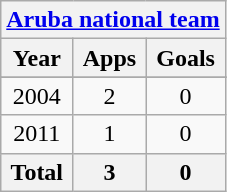<table class="wikitable" style="text-align:center">
<tr>
<th colspan=3><a href='#'>Aruba national team</a></th>
</tr>
<tr>
<th>Year</th>
<th>Apps</th>
<th>Goals</th>
</tr>
<tr>
</tr>
<tr>
<td>2004</td>
<td>2</td>
<td>0</td>
</tr>
<tr>
<td>2011</td>
<td>1</td>
<td>0</td>
</tr>
<tr>
<th>Total</th>
<th>3</th>
<th>0</th>
</tr>
</table>
